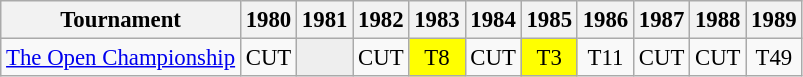<table class="wikitable" style="font-size:95%;text-align:center;">
<tr>
<th>Tournament</th>
<th>1980</th>
<th>1981</th>
<th>1982</th>
<th>1983</th>
<th>1984</th>
<th>1985</th>
<th>1986</th>
<th>1987</th>
<th>1988</th>
<th>1989</th>
</tr>
<tr>
<td align=left><a href='#'>The Open Championship</a></td>
<td>CUT</td>
<td style="background:#eeeeee;"></td>
<td>CUT</td>
<td style="background:yellow;">T8</td>
<td>CUT</td>
<td style="background:yellow;">T3</td>
<td>T11</td>
<td>CUT</td>
<td>CUT</td>
<td>T49</td>
</tr>
</table>
